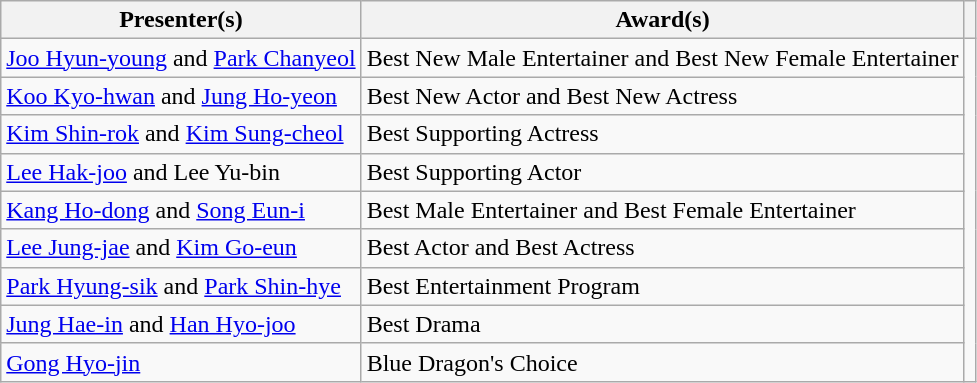<table class="wikitable sortable">
<tr>
<th scope="col" >Presenter(s)</th>
<th scope="col" >Award(s)</th>
<th scope="col" class="unsortable"></th>
</tr>
<tr>
<td><a href='#'>Joo Hyun-young</a> and <a href='#'>Park Chanyeol</a></td>
<td>Best New Male Entertainer and Best New Female Entertainer</td>
<td rowspan=9></td>
</tr>
<tr>
<td><a href='#'>Koo Kyo-hwan</a> and <a href='#'>Jung Ho-yeon</a></td>
<td>Best New Actor and Best New Actress</td>
</tr>
<tr>
<td><a href='#'>Kim Shin-rok</a> and <a href='#'>Kim Sung-cheol</a></td>
<td>Best Supporting Actress</td>
</tr>
<tr>
<td><a href='#'>Lee Hak-joo</a> and Lee Yu-bin</td>
<td>Best Supporting Actor</td>
</tr>
<tr>
<td><a href='#'>Kang Ho-dong</a> and  <a href='#'>Song Eun-i</a></td>
<td>Best Male Entertainer and Best Female Entertainer</td>
</tr>
<tr>
<td><a href='#'>Lee Jung-jae</a> and <a href='#'>Kim Go-eun</a></td>
<td>Best Actor and Best Actress</td>
</tr>
<tr>
<td><a href='#'>Park Hyung-sik</a> and <a href='#'>Park Shin-hye</a></td>
<td>Best Entertainment Program</td>
</tr>
<tr>
<td><a href='#'>Jung Hae-in</a> and <a href='#'>Han Hyo-joo</a></td>
<td>Best Drama</td>
</tr>
<tr>
<td><a href='#'>Gong Hyo-jin</a></td>
<td>Blue Dragon's Choice</td>
</tr>
</table>
